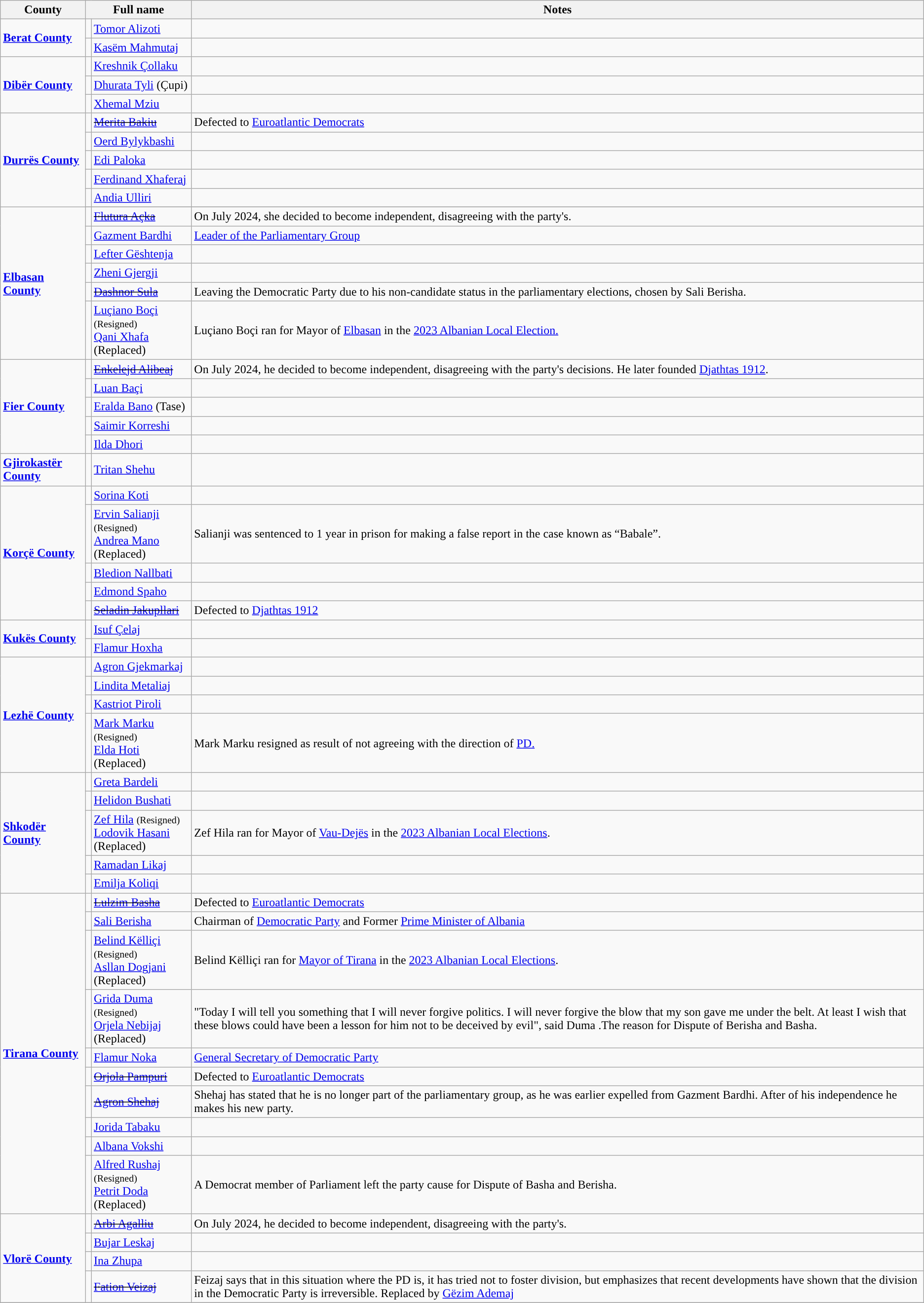<table class="wikitable">
<tr>
<th>County</th>
<th colspan="2">Full name</th>
<th>Notes</th>
</tr>
<tr>
<td rowspan="2"><strong><a href='#'>Berat County</a></strong></td>
<td></td>
<td><a href='#'>Tomor Alizoti</a></td>
<td></td>
</tr>
<tr>
<td></td>
<td><a href='#'>Kasëm Mahmutaj</a></td>
<td></td>
</tr>
<tr>
<td rowspan="3"><strong><a href='#'>Dibër County</a></strong></td>
<td></td>
<td><a href='#'>Kreshnik Çollaku</a></td>
<td></td>
</tr>
<tr>
<td></td>
<td><a href='#'>Dhurata Tyli</a> (Çupi)</td>
<td></td>
</tr>
<tr>
<td></td>
<td><a href='#'>Xhemal Mziu</a></td>
<td></td>
</tr>
<tr>
<td rowspan="5"><strong><a href='#'>Durrës County</a></strong></td>
<td></td>
<td><s><a href='#'>Merita Bakiu</a></s></td>
<td>Defected to <a href='#'>Euroatlantic Democrats</a></td>
</tr>
<tr>
<td></td>
<td><a href='#'>Oerd Bylykbashi</a></td>
<td></td>
</tr>
<tr>
<td></td>
<td><a href='#'>Edi Paloka</a></td>
<td></td>
</tr>
<tr>
<td></td>
<td><a href='#'>Ferdinand Xhaferaj</a></td>
<td></td>
</tr>
<tr>
<td></td>
<td><a href='#'>Andia Ulliri</a></td>
<td></td>
</tr>
<tr>
<td rowspan="7"><strong><a href='#'>Elbasan County</a></strong></td>
</tr>
<tr>
<td></td>
<td><s><a href='#'>Flutura Açka</a></s></td>
<td>On July 2024, she decided to become independent, disagreeing with the party's.</td>
</tr>
<tr>
<td></td>
<td><a href='#'>Gazment Bardhi</a></td>
<td><a href='#'>Leader of the Parliamentary Group</a></td>
</tr>
<tr>
<td></td>
<td><a href='#'>Lefter Gështenja</a></td>
<td></td>
</tr>
<tr>
<td></td>
<td><a href='#'>Zheni Gjergji</a></td>
<td></td>
</tr>
<tr>
<td></td>
<td><s><a href='#'>Dashnor Sula</a></s></td>
<td>Leaving the Democratic Party due to his non-candidate status in the parliamentary elections, chosen by Sali Berisha.</td>
</tr>
<tr>
<td></td>
<td><a href='#'>Luçiano Boçi</a><small> (Resigned)</small> <br><a href='#'>Qani Xhafa</a> (Replaced)</td>
<td>Luçiano Boçi ran for Mayor of <a href='#'>Elbasan</a> in the <a href='#'>2023 Albanian Local Election.</a></td>
</tr>
<tr>
<td rowspan="5"><strong><a href='#'>Fier County</a></strong></td>
<td></td>
<td><s><a href='#'>Enkelejd Alibeaj</a></s></td>
<td>On July 2024, he decided to become independent, disagreeing with the party's decisions. He later founded <a href='#'>Djathtas 1912</a>.</td>
</tr>
<tr>
<td></td>
<td><a href='#'>Luan Baçi</a></td>
<td></td>
</tr>
<tr>
<td></td>
<td><a href='#'>Eralda Bano</a> (Tase)</td>
<td></td>
</tr>
<tr>
<td></td>
<td><a href='#'>Saimir Korreshi</a></td>
<td></td>
</tr>
<tr>
<td></td>
<td><a href='#'>Ilda Dhori</a></td>
<td></td>
</tr>
<tr>
<td><strong><a href='#'>Gjirokastër County</a></strong></td>
<td></td>
<td><a href='#'>Tritan Shehu</a></td>
<td></td>
</tr>
<tr>
<td rowspan="5"><strong><a href='#'>Korçë County</a></strong></td>
<td></td>
<td><a href='#'>Sorina Koti</a></td>
<td></td>
</tr>
<tr>
<td></td>
<td><a href='#'>Ervin Salianji</a> <small>(Resigned)</small> <br><a href='#'>Andrea Mano</a> (Replaced)</td>
<td>Salianji was sentenced to 1 year in prison for making a false report in the case known as “Babale”.</td>
</tr>
<tr>
<td></td>
<td><a href='#'>Bledion Nallbati</a></td>
<td></td>
</tr>
<tr>
<td></td>
<td><a href='#'>Edmond Spaho</a></td>
<td></td>
</tr>
<tr>
<td></td>
<td><s><a href='#'>Seladin Jakupllari</a></s></td>
<td>Defected to <a href='#'>Djathtas 1912</a></td>
</tr>
<tr>
<td rowspan="2"><strong><a href='#'>Kukës County</a></strong></td>
<td></td>
<td><a href='#'>Isuf Çelaj</a></td>
<td></td>
</tr>
<tr>
<td></td>
<td><a href='#'>Flamur Hoxha</a></td>
<td></td>
</tr>
<tr>
<td rowspan="4"><strong><a href='#'>Lezhë County</a></strong></td>
<td></td>
<td><a href='#'>Agron Gjekmarkaj</a></td>
<td></td>
</tr>
<tr>
<td></td>
<td><a href='#'>Lindita Metaliaj</a></td>
<td></td>
</tr>
<tr>
<td></td>
<td><a href='#'>Kastriot Piroli</a></td>
<td></td>
</tr>
<tr>
<td></td>
<td><a href='#'>Mark Marku</a><small> (Resigned)</small> <br><a href='#'>Elda Hoti</a> (Replaced)</td>
<td>Mark Marku resigned as result of not agreeing with the direction of <a href='#'>PD.</a></td>
</tr>
<tr>
<td rowspan="5"><strong><a href='#'>Shkodër County</a></strong></td>
<td></td>
<td><a href='#'>Greta Bardeli</a></td>
<td></td>
</tr>
<tr>
<td></td>
<td><a href='#'>Helidon Bushati</a></td>
<td></td>
</tr>
<tr>
<td></td>
<td><a href='#'>Zef Hila</a> <small>(Resigned) </small> <br><a href='#'>Lodovik Hasani</a> (Replaced)</td>
<td>Zef Hila ran for Mayor of <a href='#'>Vau-Dejës</a> in the <a href='#'>2023 Albanian Local Elections</a>.</td>
</tr>
<tr>
<td></td>
<td><a href='#'>Ramadan Likaj</a></td>
<td></td>
</tr>
<tr>
<td></td>
<td><a href='#'>Emilja Koliqi</a></td>
<td></td>
</tr>
<tr>
<td rowspan="10"><strong><a href='#'>Tirana County</a></strong></td>
<td></td>
<td><s><a href='#'>Lulzim Basha</a></s></td>
<td>Defected to <a href='#'>Euroatlantic Democrats</a></td>
</tr>
<tr>
<td></td>
<td><a href='#'>Sali Berisha</a></td>
<td>Chairman of <a href='#'>Democratic Party</a> and Former <a href='#'>Prime Minister of Albania</a></td>
</tr>
<tr>
<td></td>
<td><a href='#'>Belind Këlliçi</a> <small>(Resigned)</small> <br><a href='#'>Asllan Dogjani</a> (Replaced)</td>
<td>Belind Këlliçi ran for <a href='#'>Mayor of Tirana</a> in the <a href='#'>2023 Albanian Local Elections</a>.</td>
</tr>
<tr>
<td></td>
<td><a href='#'>Grida Duma</a><small> (Resigned)</small> <br><a href='#'>Orjela Nebijaj</a> (Replaced)</td>
<td>"Today I will tell you something that I will never forgive politics. I will never forgive the blow that my son gave me under the belt. At least I wish that these blows could have been a lesson for him not to be deceived by evil", said Duma .The reason for Dispute of Berisha and Basha.</td>
</tr>
<tr>
<td></td>
<td><a href='#'>Flamur Noka</a></td>
<td><a href='#'>General Secretary of Democratic Party</a></td>
</tr>
<tr>
<td></td>
<td><s><a href='#'>Orjola Pampuri</a></s></td>
<td>Defected to <a href='#'>Euroatlantic Democrats</a></td>
</tr>
<tr>
<td></td>
<td><s><a href='#'>Agron Shehaj</a></s></td>
<td>Shehaj has stated that he is no longer part of the parliamentary group, as he was earlier expelled from Gazment Bardhi. After of his independence he makes his new party.</td>
</tr>
<tr>
<td></td>
<td><a href='#'>Jorida Tabaku</a></td>
<td></td>
</tr>
<tr>
<td></td>
<td><a href='#'>Albana Vokshi</a></td>
<td></td>
</tr>
<tr>
<td></td>
<td><a href='#'>Alfred Rushaj</a><small> (Resigned)</small> <br><a href='#'>Petrit Doda</a> (Replaced)</td>
<td>A Democrat member of Parliament left the party cause for Dispute of Basha and Berisha.</td>
</tr>
<tr>
<td rowspan="4"><strong><a href='#'>Vlorë County</a></strong></td>
<td></td>
<td><s><a href='#'>Arbi Agalliu</a></s></td>
<td>On July 2024, he decided to become independent, disagreeing with the party's.</td>
</tr>
<tr>
<td></td>
<td><a href='#'>Bujar Leskaj</a></td>
<td></td>
</tr>
<tr>
<td></td>
<td><a href='#'>Ina Zhupa</a></td>
<td></td>
</tr>
<tr>
<td></td>
<td><s><a href='#'>Fation Veizaj</a></s></td>
<td>Feizaj says that in this situation where the PD is, it has tried not to foster division, but emphasizes that recent developments have shown that the division in the Democratic Party is irreversible. Replaced by <a href='#'>Gëzim Ademaj</a></td>
</tr>
<tr>
</tr>
</table>
